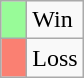<table class="wikitable">
<tr>
<td style="width:10px; background:#98fb98;"></td>
<td>Win</td>
</tr>
<tr>
<td style="width:10px; background:salmon;"></td>
<td>Loss</td>
</tr>
</table>
